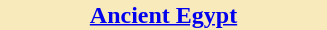<table style="float:left; width:222px; margin:0 0 1em 1em;">
<tr>
<th style="color:#black; background:#f8eaba; font-size:100%; text-align:center;"><a href='#'>Ancient Egypt</a></th>
</tr>
<tr>
<td><br></td>
</tr>
</table>
